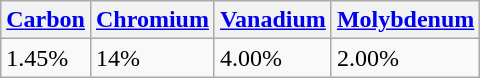<table class="wikitable">
<tr>
<th><a href='#'>Carbon</a></th>
<th><a href='#'>Chromium</a></th>
<th><a href='#'>Vanadium</a></th>
<th><a href='#'>Molybdenum</a></th>
</tr>
<tr>
<td>1.45%</td>
<td>14%</td>
<td>4.00%</td>
<td>2.00%</td>
</tr>
</table>
